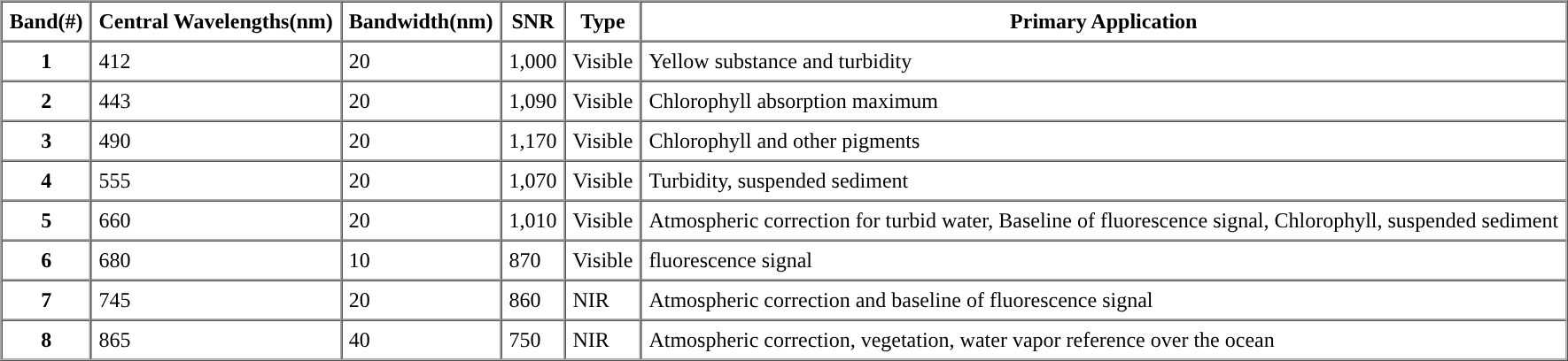<table style="background:white;color:black" border="1" cellpadding="5" cellspacing="0" align="center">
<tr>
<th>Band(#)</th>
<th>Central Wavelengths(nm)</th>
<th>Bandwidth(nm)</th>
<th>SNR</th>
<th>Type</th>
<th>Primary Application</th>
</tr>
<tr style="background:white; color:black">
<th>1</th>
<td>412</td>
<td>20</td>
<td>1,000</td>
<td>Visible</td>
<td>Yellow substance and turbidity</td>
</tr>
<tr style="background:white; color:black">
<th>2</th>
<td>443</td>
<td>20</td>
<td>1,090</td>
<td>Visible</td>
<td>Chlorophyll absorption maximum</td>
</tr>
<tr style="background:white; color:black">
<th>3</th>
<td>490</td>
<td>20</td>
<td>1,170</td>
<td>Visible</td>
<td>Chlorophyll and other pigments</td>
</tr>
<tr style="background:white; color:black">
<th>4</th>
<td>555</td>
<td>20</td>
<td>1,070</td>
<td>Visible</td>
<td>Turbidity, suspended sediment</td>
</tr>
<tr style="background:white; color:black">
<th>5</th>
<td>660</td>
<td>20</td>
<td>1,010</td>
<td>Visible</td>
<td>Atmospheric correction for turbid water, Baseline of fluorescence signal, Chlorophyll, suspended sediment</td>
</tr>
<tr style="background:white; color:black">
<th>6</th>
<td>680</td>
<td>10</td>
<td>870</td>
<td>Visible</td>
<td>fluorescence signal</td>
</tr>
<tr style="background:white; color:black">
<th>7</th>
<td>745</td>
<td>20</td>
<td>860</td>
<td>NIR</td>
<td>Atmospheric correction and baseline of fluorescence signal</td>
</tr>
<tr style="background:white; color:black">
<th>8</th>
<td>865</td>
<td>40</td>
<td>750</td>
<td>NIR</td>
<td>Atmospheric correction, vegetation, water vapor reference over the ocean</td>
</tr>
</table>
